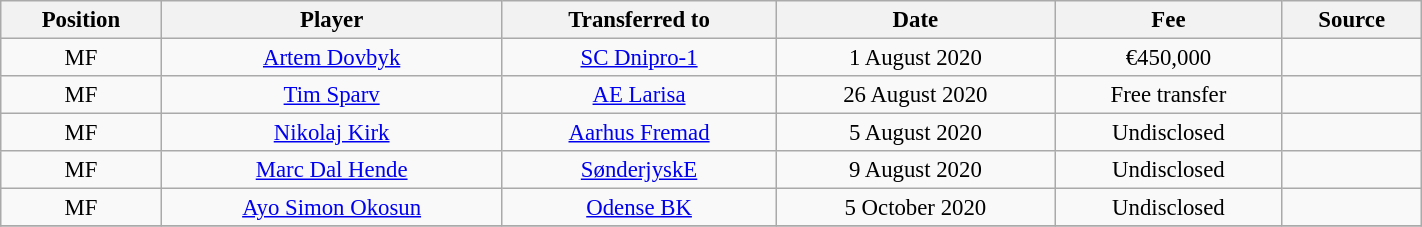<table class="wikitable sortable" style="width:75%; font-size:95%; text-align:center;">
<tr>
<th>Position</th>
<th>Player</th>
<th>Transferred to</th>
<th>Date</th>
<th>Fee</th>
<th>Source</th>
</tr>
<tr>
<td>MF</td>
<td> <a href='#'>Artem Dovbyk</a></td>
<td> <a href='#'>SC Dnipro-1</a></td>
<td>1 August 2020</td>
<td>€450,000</td>
<td></td>
</tr>
<tr>
<td>MF</td>
<td> <a href='#'>Tim Sparv</a></td>
<td> <a href='#'>AE Larisa</a></td>
<td>26 August 2020</td>
<td>Free transfer</td>
<td></td>
</tr>
<tr>
<td>MF</td>
<td> <a href='#'>Nikolaj Kirk</a></td>
<td> <a href='#'>Aarhus Fremad</a></td>
<td>5 August 2020</td>
<td>Undisclosed</td>
<td></td>
</tr>
<tr>
<td>MF</td>
<td> <a href='#'>Marc Dal Hende</a></td>
<td> <a href='#'>SønderjyskE</a></td>
<td>9 August 2020</td>
<td>Undisclosed</td>
<td></td>
</tr>
<tr>
<td>MF</td>
<td> <a href='#'>Ayo Simon Okosun</a></td>
<td> <a href='#'>Odense BK</a></td>
<td>5 October 2020</td>
<td>Undisclosed</td>
<td></td>
</tr>
<tr>
</tr>
</table>
